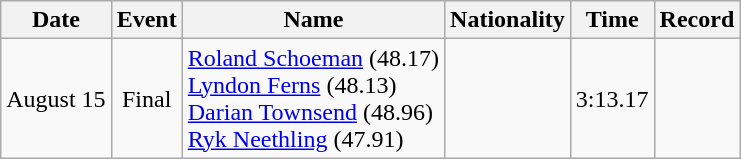<table class=wikitable style=text-align:center>
<tr>
<th>Date</th>
<th>Event</th>
<th>Name</th>
<th>Nationality</th>
<th>Time</th>
<th>Record</th>
</tr>
<tr>
<td>August 15</td>
<td>Final</td>
<td align=left><a href='#'>Roland Schoeman</a> (48.17)<br><a href='#'>Lyndon Ferns</a> (48.13)<br><a href='#'>Darian Townsend</a> (48.96)<br><a href='#'>Ryk Neethling</a> (47.91)</td>
<td align=left></td>
<td>3:13.17</td>
<td></td>
</tr>
</table>
